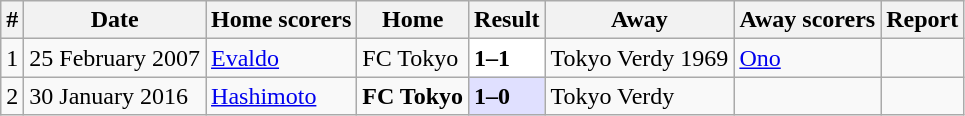<table class="wikitable">
<tr>
<th>#</th>
<th>Date</th>
<th>Home scorers</th>
<th>Home</th>
<th>Result</th>
<th>Away</th>
<th>Away scorers</th>
<th>Report</th>
</tr>
<tr>
<td>1</td>
<td>25 February 2007</td>
<td><a href='#'>Evaldo</a></td>
<td>FC Tokyo</td>
<td style="background:#ffffff;"><strong>1–1</strong></td>
<td>Tokyo Verdy 1969</td>
<td><a href='#'>Ono</a></td>
<td></td>
</tr>
<tr>
<td>2</td>
<td>30 January 2016</td>
<td><a href='#'>Hashimoto</a></td>
<td><strong>FC Tokyo</strong></td>
<td style="background:#e0e0ff;"><strong>1–0</strong></td>
<td>Tokyo Verdy</td>
<td></td>
<td></td>
</tr>
</table>
